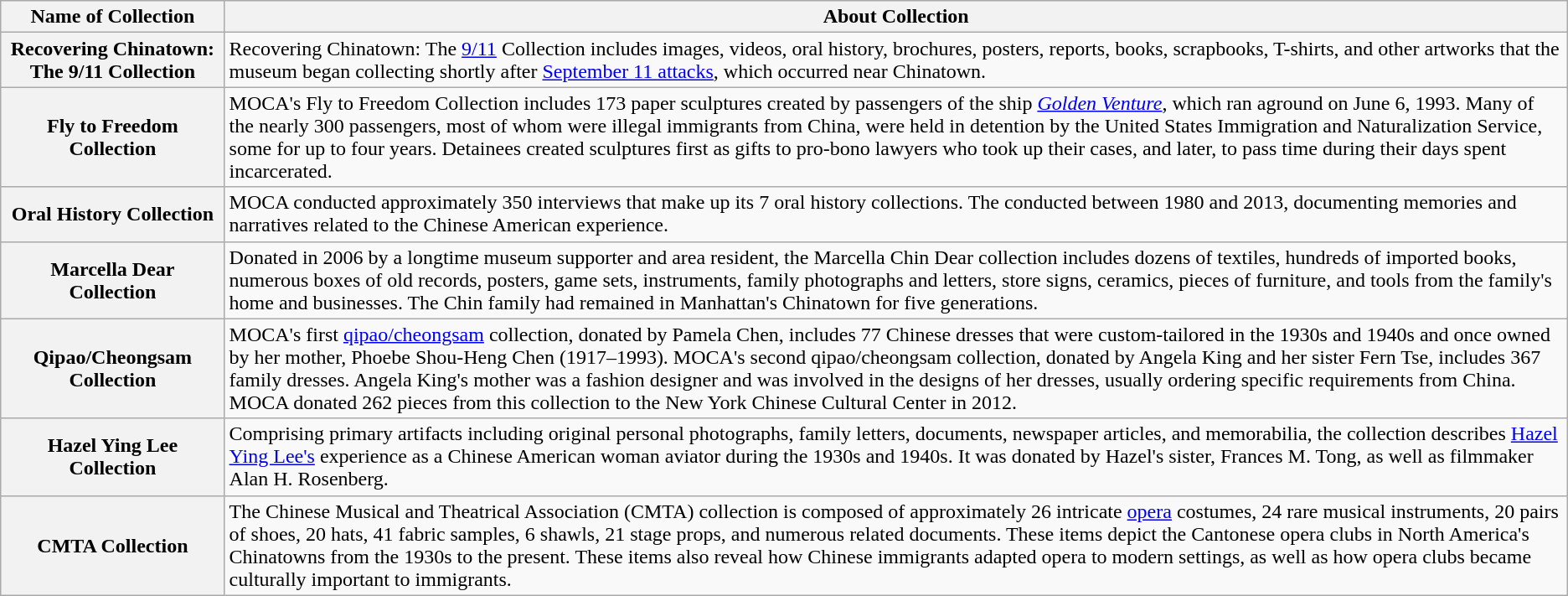<table class="wikitable">
<tr>
<th>Name of Collection</th>
<th>About Collection</th>
</tr>
<tr>
<th>Recovering Chinatown: The 9/11 Collection</th>
<td>Recovering Chinatown: The <a href='#'>9/11</a> Collection includes images, videos, oral history, brochures, posters, reports, books, scrapbooks, T-shirts, and other artworks that the museum began collecting shortly after <a href='#'>September 11 attacks</a>, which occurred near Chinatown.</td>
</tr>
<tr>
<th>Fly to Freedom Collection</th>
<td>MOCA's Fly to Freedom Collection includes 173 paper sculptures created by passengers of the ship <em><a href='#'>Golden Venture</a></em>, which ran aground on June 6, 1993. Many of the nearly 300 passengers, most of whom were illegal immigrants from China, were held in detention by the United States Immigration and Naturalization Service, some for up to four years. Detainees created sculptures first as gifts to pro-bono lawyers who took up their cases, and later, to pass time during their days spent incarcerated.</td>
</tr>
<tr>
<th>Oral History Collection</th>
<td>MOCA conducted approximately 350 interviews that make up its 7 oral history collections. The conducted between 1980 and 2013, documenting memories and narratives related to the Chinese American experience.</td>
</tr>
<tr>
<th>Marcella Dear Collection</th>
<td>Donated in 2006 by a longtime museum supporter and area resident, the Marcella Chin Dear collection includes dozens of textiles, hundreds of imported books, numerous boxes of old records, posters, game sets, instruments, family photographs and letters, store signs, ceramics, pieces of furniture, and tools from the family's home and businesses. The Chin family had remained in Manhattan's Chinatown for five generations.</td>
</tr>
<tr>
<th>Qipao/Cheongsam Collection</th>
<td>MOCA's first <a href='#'>qipao/cheongsam</a> collection, donated by Pamela Chen, includes 77 Chinese dresses that were custom-tailored in the 1930s and 1940s and once owned by her mother, Phoebe Shou-Heng Chen (1917–1993). MOCA's second qipao/cheongsam collection, donated by Angela King and her sister Fern Tse, includes 367 family dresses. Angela King's mother was a fashion designer and was involved in the designs of her dresses, usually ordering specific requirements from China. MOCA donated 262 pieces from this collection to the New York Chinese Cultural Center in 2012.</td>
</tr>
<tr>
<th>Hazel Ying Lee Collection</th>
<td>Comprising primary artifacts including original personal photographs, family letters, documents, newspaper articles, and memorabilia, the collection describes <a href='#'>Hazel Ying Lee's</a> experience as a Chinese American woman aviator during the 1930s and 1940s. It was donated by Hazel's sister, Frances M. Tong, as well as filmmaker Alan H. Rosenberg.</td>
</tr>
<tr>
<th>CMTA Collection</th>
<td>The Chinese Musical and Theatrical Association (CMTA) collection is composed of approximately 26 intricate <a href='#'>opera</a> costumes, 24 rare musical instruments, 20 pairs of shoes, 20 hats, 41 fabric samples, 6 shawls, 21 stage props, and numerous related documents. These items depict the Cantonese opera clubs in North America's Chinatowns from the 1930s to the present.  These items also reveal how Chinese immigrants adapted opera to modern settings, as well as how opera clubs became culturally important to immigrants.</td>
</tr>
</table>
